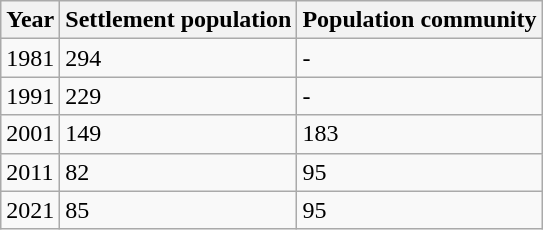<table class="wikitable">
<tr>
<th>Year</th>
<th>Settlement population</th>
<th>Population community</th>
</tr>
<tr>
<td>1981</td>
<td>294</td>
<td>-</td>
</tr>
<tr>
<td>1991</td>
<td>229</td>
<td>-</td>
</tr>
<tr>
<td>2001</td>
<td>149</td>
<td>183</td>
</tr>
<tr>
<td>2011</td>
<td>82</td>
<td>95</td>
</tr>
<tr>
<td>2021</td>
<td>85</td>
<td>95</td>
</tr>
</table>
